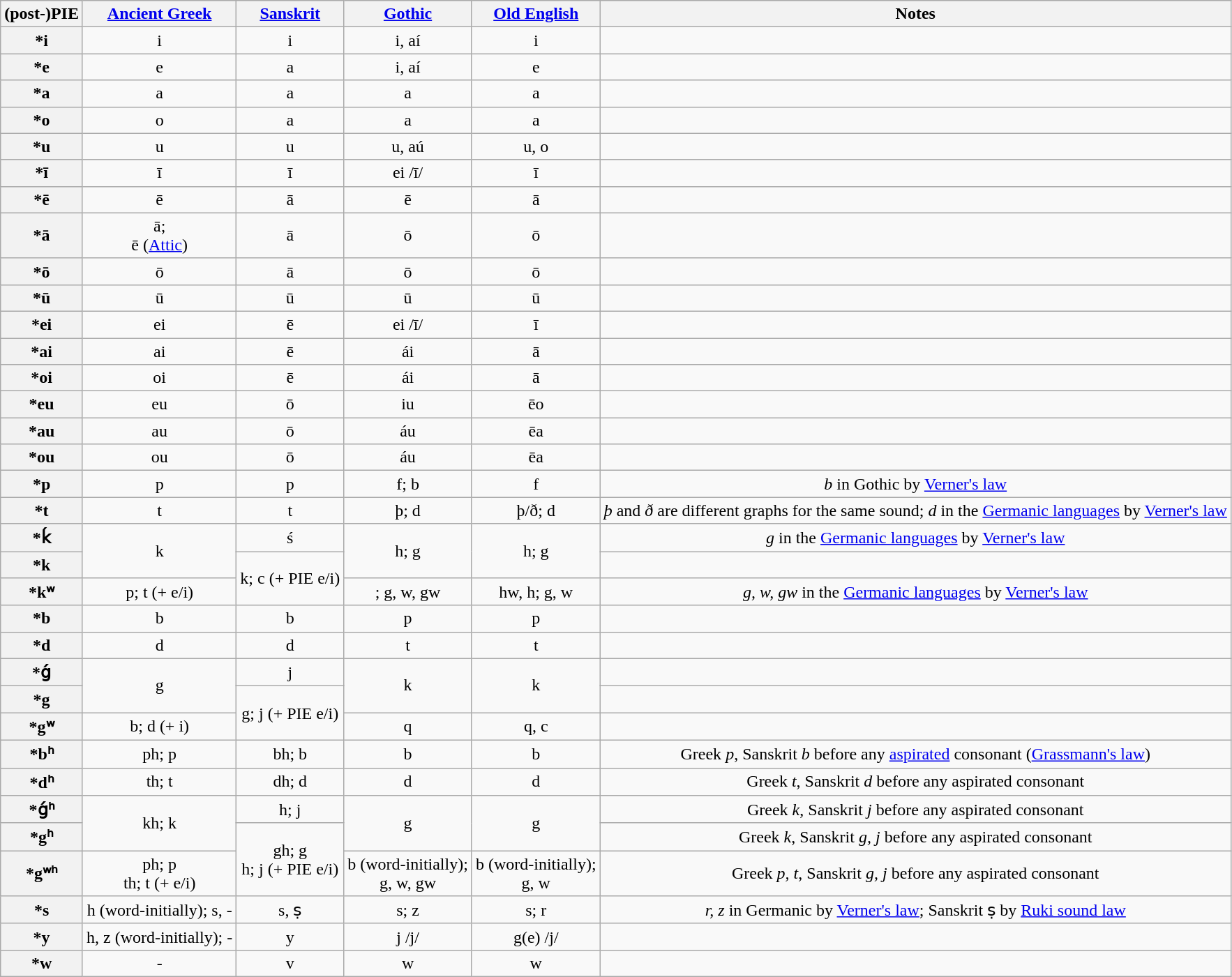<table class="wikitable" style="text-align: center;">
<tr>
<th>(post-)PIE</th>
<th><a href='#'>Ancient Greek</a></th>
<th><a href='#'>Sanskrit</a></th>
<th><a href='#'>Gothic</a></th>
<th><a href='#'>Old English</a></th>
<th>Notes</th>
</tr>
<tr>
<th>*i</th>
<td>i</td>
<td>i</td>
<td>i, aí </td>
<td>i</td>
<td></td>
</tr>
<tr>
<th>*e</th>
<td>e</td>
<td>a</td>
<td>i, aí </td>
<td>e</td>
<td></td>
</tr>
<tr>
<th>*a</th>
<td>a</td>
<td>a</td>
<td>a</td>
<td>a</td>
<td></td>
</tr>
<tr>
<th>*o</th>
<td>o</td>
<td>a</td>
<td>a</td>
<td>a</td>
<td></td>
</tr>
<tr>
<th>*u</th>
<td>u</td>
<td>u</td>
<td>u, aú </td>
<td>u, o</td>
<td></td>
</tr>
<tr>
<th>*ī</th>
<td>ī</td>
<td>ī</td>
<td>ei /ī/</td>
<td>ī</td>
<td></td>
</tr>
<tr>
<th>*ē</th>
<td>ē</td>
<td>ā</td>
<td>ē</td>
<td>ā</td>
<td></td>
</tr>
<tr>
<th>*ā</th>
<td>ā;<br>ē (<a href='#'>Attic</a>)</td>
<td>ā</td>
<td>ō</td>
<td>ō</td>
<td></td>
</tr>
<tr>
<th>*ō</th>
<td>ō</td>
<td>ā</td>
<td>ō</td>
<td>ō</td>
<td></td>
</tr>
<tr>
<th>*ū</th>
<td>ū</td>
<td>ū</td>
<td>ū</td>
<td>ū</td>
<td></td>
</tr>
<tr>
<th>*ei</th>
<td>ei</td>
<td>ē</td>
<td>ei /ī/</td>
<td>ī</td>
<td></td>
</tr>
<tr>
<th>*ai</th>
<td>ai</td>
<td>ē</td>
<td>ái</td>
<td>ā</td>
<td></td>
</tr>
<tr>
<th>*oi</th>
<td>oi</td>
<td>ē</td>
<td>ái</td>
<td>ā</td>
<td></td>
</tr>
<tr>
<th>*eu</th>
<td>eu</td>
<td>ō</td>
<td>iu</td>
<td>ēo</td>
<td></td>
</tr>
<tr>
<th>*au</th>
<td>au</td>
<td>ō</td>
<td>áu</td>
<td>ēa</td>
<td></td>
</tr>
<tr>
<th>*ou</th>
<td>ou</td>
<td>ō</td>
<td>áu</td>
<td>ēa</td>
<td></td>
</tr>
<tr>
<th>*p</th>
<td>p</td>
<td>p</td>
<td>f; b</td>
<td>f</td>
<td><em>b</em> in Gothic by <a href='#'>Verner's law</a></td>
</tr>
<tr>
<th>*t</th>
<td>t</td>
<td>t</td>
<td>þ; d</td>
<td>þ/ð; d</td>
<td><em>þ</em> and <em>ð</em> are different graphs for the same sound; <em>d</em> in the <a href='#'>Germanic languages</a> by <a href='#'>Verner's law</a></td>
</tr>
<tr>
<th>*ḱ</th>
<td rowspan=2>k</td>
<td>ś</td>
<td rowspan=2>h; g</td>
<td rowspan=2>h; g</td>
<td><em>g</em> in the <a href='#'>Germanic languages</a> by <a href='#'>Verner's law</a></td>
</tr>
<tr>
<th>*k</th>
<td rowspan=2>k; c (+ PIE e/i)</td>
<td></td>
</tr>
<tr>
<th>*kʷ</th>
<td>p; t (+ e/i)</td>
<td> ; g, w, gw</td>
<td>hw, h; g, w</td>
<td><em>g, w, gw</em> in the <a href='#'>Germanic languages</a> by <a href='#'>Verner's law</a></td>
</tr>
<tr>
<th>*b</th>
<td>b</td>
<td>b</td>
<td>p</td>
<td>p</td>
<td></td>
</tr>
<tr>
<th>*d</th>
<td>d</td>
<td>d</td>
<td>t</td>
<td>t</td>
<td></td>
</tr>
<tr>
<th>*ǵ</th>
<td rowspan=2>g</td>
<td>j</td>
<td rowspan=2>k</td>
<td rowspan=2>k</td>
<td></td>
</tr>
<tr>
<th>*g</th>
<td rowspan=2>g; j (+ PIE e/i)</td>
<td></td>
</tr>
<tr>
<th>*gʷ</th>
<td>b; d (+ i)</td>
<td>q</td>
<td>q, c</td>
<td></td>
</tr>
<tr>
<th>*bʰ</th>
<td>ph; p</td>
<td>bh; b</td>
<td>b</td>
<td>b</td>
<td>Greek <em>p</em>, Sanskrit <em>b</em> before any <a href='#'>aspirated</a> consonant (<a href='#'>Grassmann's law</a>)</td>
</tr>
<tr>
<th>*dʰ</th>
<td>th; t</td>
<td>dh; d</td>
<td>d</td>
<td>d</td>
<td>Greek <em>t</em>, Sanskrit <em>d</em> before any aspirated consonant</td>
</tr>
<tr>
<th>*ǵʰ</th>
<td rowspan=2>kh; k</td>
<td>h; j</td>
<td rowspan=2>g</td>
<td rowspan=2>g</td>
<td>Greek <em>k</em>, Sanskrit <em>j</em> before any aspirated consonant</td>
</tr>
<tr>
<th>*gʰ</th>
<td rowspan=2>gh; g<br>h; j (+ PIE e/i)</td>
<td>Greek <em>k</em>, Sanskrit <em>g, j</em> before any aspirated consonant</td>
</tr>
<tr>
<th>*gʷʰ</th>
<td>ph; p<br> th; t (+ e/i)</td>
<td>b (word-initially);<br>g, w, gw</td>
<td>b (word-initially);<br>g, w</td>
<td>Greek <em>p, t</em>, Sanskrit <em>g, j</em> before any aspirated consonant</td>
</tr>
<tr>
<th>*s</th>
<td>h (word-initially); s, -</td>
<td>s, ṣ</td>
<td>s; z</td>
<td>s; r</td>
<td><em>r, z</em> in Germanic by <a href='#'>Verner's law</a>; Sanskrit ṣ by <a href='#'>Ruki sound law</a></td>
</tr>
<tr>
<th>*y</th>
<td>h, z (word-initially); -</td>
<td>y</td>
<td>j /j/</td>
<td>g(e) /j/</td>
<td></td>
</tr>
<tr>
<th>*w</th>
<td>-</td>
<td>v</td>
<td>w</td>
<td>w</td>
<td></td>
</tr>
</table>
